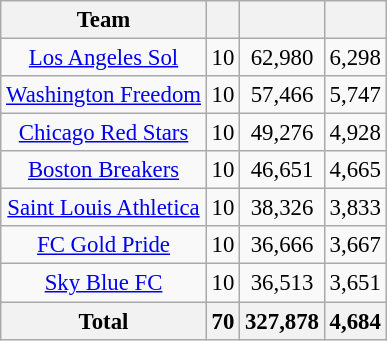<table class="wikitable sortable" style="font-size: 95%;text-align: center;">
<tr>
<th>Team</th>
<th></th>
<th></th>
<th></th>
</tr>
<tr>
<td><a href='#'>Los Angeles Sol</a></td>
<td>10</td>
<td>62,980</td>
<td>6,298</td>
</tr>
<tr>
<td><a href='#'>Washington Freedom</a></td>
<td>10</td>
<td>57,466</td>
<td>5,747</td>
</tr>
<tr>
<td><a href='#'>Chicago Red Stars</a></td>
<td>10</td>
<td>49,276</td>
<td>4,928</td>
</tr>
<tr>
<td><a href='#'>Boston Breakers</a></td>
<td>10</td>
<td>46,651</td>
<td>4,665</td>
</tr>
<tr>
<td><a href='#'>Saint Louis Athletica</a></td>
<td>10</td>
<td>38,326</td>
<td>3,833</td>
</tr>
<tr>
<td><a href='#'>FC Gold Pride</a></td>
<td>10</td>
<td>36,666</td>
<td>3,667</td>
</tr>
<tr>
<td><a href='#'>Sky Blue FC</a></td>
<td>10</td>
<td>36,513</td>
<td>3,651</td>
</tr>
<tr>
<th>Total</th>
<th>70</th>
<th>327,878</th>
<th>4,684</th>
</tr>
</table>
